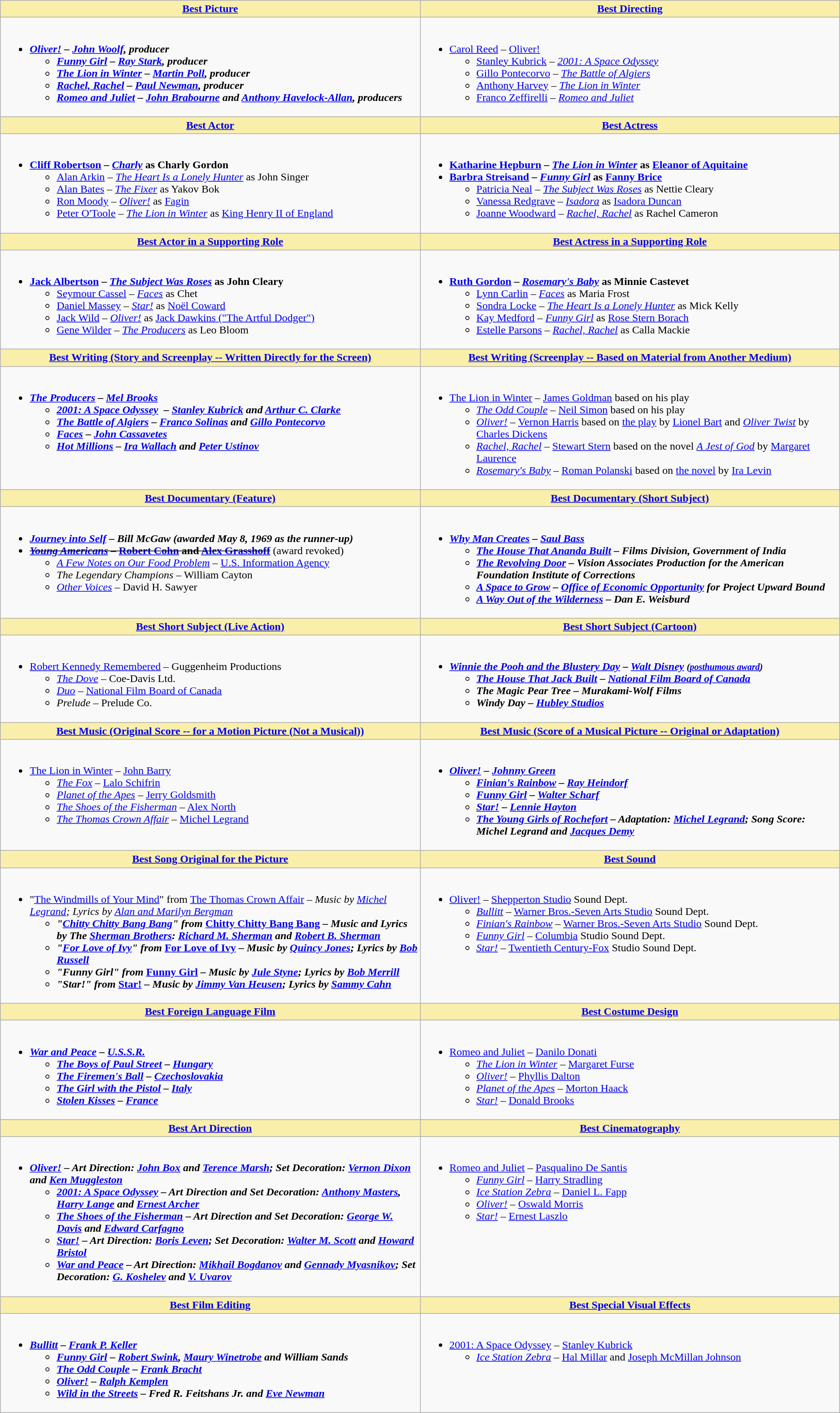<table class=wikitable>
<tr>
<th style="background:#F9EFAA; width:50%"><a href='#'>Best Picture</a></th>
<th style="background:#F9EFAA; width:50%"><a href='#'>Best Directing</a></th>
</tr>
<tr>
<td valign="top"><br><ul><li><strong><em><a href='#'>Oliver!</a><em> – <a href='#'>John Woolf</a>, producer<strong><ul><li></em><a href='#'>Funny Girl</a><em> – <a href='#'>Ray Stark</a>, producer</li><li></em><a href='#'>The Lion in Winter</a><em> – <a href='#'>Martin Poll</a>, producer</li><li></em><a href='#'>Rachel, Rachel</a><em> – <a href='#'>Paul Newman</a>, producer</li><li></em><a href='#'>Romeo and Juliet</a><em> – <a href='#'>John Brabourne</a> and <a href='#'>Anthony Havelock-Allan</a>, producers</li></ul></li></ul></td>
<td valign="top"><br><ul><li></strong><a href='#'>Carol Reed</a> – </em><a href='#'>Oliver!</a></em></strong><ul><li><a href='#'>Stanley Kubrick</a> – <em><a href='#'>2001: A Space Odyssey</a></em></li><li><a href='#'>Gillo Pontecorvo</a> – <em><a href='#'>The Battle of Algiers</a></em></li><li><a href='#'>Anthony Harvey</a> – <em><a href='#'>The Lion in Winter</a></em></li><li><a href='#'>Franco Zeffirelli</a> – <em><a href='#'>Romeo and Juliet</a></em></li></ul></li></ul></td>
</tr>
<tr>
<th style="background:#F9EFAA"><a href='#'>Best Actor</a></th>
<th style="background:#F9EFAA"><a href='#'>Best Actress</a></th>
</tr>
<tr>
<td valign="top"><br><ul><li><strong><a href='#'>Cliff Robertson</a> – <em><a href='#'>Charly</a></em> as Charly Gordon</strong><ul><li><a href='#'>Alan Arkin</a> – <em><a href='#'>The Heart Is a Lonely Hunter</a></em> as John Singer</li><li><a href='#'>Alan Bates</a> – <em><a href='#'>The Fixer</a></em> as Yakov Bok</li><li><a href='#'>Ron Moody</a> – <em><a href='#'>Oliver!</a></em> as <a href='#'>Fagin</a></li><li><a href='#'>Peter O'Toole</a> – <em><a href='#'>The Lion in Winter</a></em> as <a href='#'>King Henry II of England</a></li></ul></li></ul></td>
<td valign="top"><br><ul><li><strong><a href='#'>Katharine Hepburn</a> – <em><a href='#'>The Lion in Winter</a></em> as <a href='#'>Eleanor of Aquitaine</a></strong></li><li><strong> <a href='#'>Barbra Streisand</a> – <em><a href='#'>Funny Girl</a></em> as <a href='#'>Fanny Brice</a></strong><ul><li><a href='#'>Patricia Neal</a> – <em><a href='#'>The Subject Was Roses</a></em> as Nettie Cleary</li><li><a href='#'>Vanessa Redgrave</a> – <em><a href='#'>Isadora</a></em> as <a href='#'>Isadora Duncan</a></li><li><a href='#'>Joanne Woodward</a> – <em><a href='#'>Rachel, Rachel</a></em> as Rachel Cameron</li></ul></li></ul></td>
</tr>
<tr>
<th style="background:#F9EFAA"><a href='#'>Best Actor in a Supporting Role</a></th>
<th style="background:#F9EFAA"><a href='#'>Best Actress in a Supporting Role</a></th>
</tr>
<tr>
<td valign="top"><br><ul><li><strong><a href='#'>Jack Albertson</a> – <em><a href='#'>The Subject Was Roses</a></em> as John Cleary</strong><ul><li><a href='#'>Seymour Cassel</a> – <em><a href='#'>Faces</a></em> as Chet</li><li><a href='#'>Daniel Massey</a> – <em><a href='#'>Star!</a></em> as <a href='#'>Noël Coward</a></li><li><a href='#'>Jack Wild</a> – <em><a href='#'>Oliver!</a></em> as <a href='#'>Jack Dawkins ("The Artful Dodger")</a></li><li><a href='#'>Gene Wilder</a> – <em><a href='#'>The Producers</a></em> as Leo Bloom</li></ul></li></ul></td>
<td valign="top"><br><ul><li><strong><a href='#'>Ruth Gordon</a> – <em><a href='#'>Rosemary's Baby</a></em> as Minnie Castevet</strong><ul><li><a href='#'>Lynn Carlin</a> – <em><a href='#'>Faces</a></em> as Maria Frost</li><li><a href='#'>Sondra Locke</a> – <em><a href='#'>The Heart Is a Lonely Hunter</a></em> as Mick Kelly</li><li><a href='#'>Kay Medford</a> – <em><a href='#'>Funny Girl</a></em> as <a href='#'>Rose Stern Borach</a></li><li><a href='#'>Estelle Parsons</a> – <em><a href='#'>Rachel, Rachel</a></em> as Calla Mackie</li></ul></li></ul></td>
</tr>
<tr>
<th style="background:#F9EFAA"><a href='#'>Best Writing (Story and Screenplay -- Written Directly for the Screen)</a></th>
<th style="background:#F9EFAA"><a href='#'>Best Writing (Screenplay -- Based on Material from Another Medium)</a></th>
</tr>
<tr>
<td valign="top"><br><ul><li><strong><em><a href='#'>The Producers</a><em> – <a href='#'>Mel Brooks</a><strong><ul><li></em><a href='#'>2001: A Space Odyssey</a><em>  – <a href='#'>Stanley Kubrick</a> and <a href='#'>Arthur C. Clarke</a></li><li></em><a href='#'>The Battle of Algiers</a><em> – <a href='#'>Franco Solinas</a> and <a href='#'>Gillo Pontecorvo</a></li><li></em><a href='#'>Faces</a><em> – <a href='#'>John Cassavetes</a></li><li></em><a href='#'>Hot Millions</a><em> – <a href='#'>Ira Wallach</a> and <a href='#'>Peter Ustinov</a></li></ul></li></ul></td>
<td valign="top"><br><ul><li></em></strong><a href='#'>The Lion in Winter</a></em> – <a href='#'>James Goldman</a> based on his play</strong><ul><li><em><a href='#'>The Odd Couple</a></em> – <a href='#'>Neil Simon</a> based on his play</li><li><em><a href='#'>Oliver!</a></em> – <a href='#'>Vernon Harris</a> based on <a href='#'>the play</a> by <a href='#'>Lionel Bart</a> and <em><a href='#'>Oliver Twist</a></em> by <a href='#'>Charles Dickens</a></li><li><em><a href='#'>Rachel, Rachel</a></em> – <a href='#'>Stewart Stern</a> based on the novel <em><a href='#'>A Jest of God</a></em> by <a href='#'>Margaret Laurence</a></li><li><em><a href='#'>Rosemary's Baby</a></em> – <a href='#'>Roman Polanski</a> based on <a href='#'>the novel</a> by <a href='#'>Ira Levin</a></li></ul></li></ul></td>
</tr>
<tr>
<th style="background:#F9EFAA"><a href='#'>Best Documentary (Feature)</a></th>
<th style="background:#F9EFAA"><a href='#'>Best Documentary (Short Subject)</a></th>
</tr>
<tr>
<td valign="top"><br><ul><li><strong><em><a href='#'>Journey into Self</a><em> – Bill McGaw<strong> (awarded May 8, 1969 as the runner-up)</li><li><s></em></strong><a href='#'>Young Americans</a></em> – <a href='#'>Robert Cohn</a> and <a href='#'>Alex Grasshoff</a></strong></s> (award revoked)<ul><li><em><a href='#'>A Few Notes on Our Food Problem</a></em> – <a href='#'>U.S. Information Agency</a></li><li><em>The Legendary Champions</em> – William Cayton</li><li><em><a href='#'>Other Voices</a></em> – David H. Sawyer</li></ul></li></ul></td>
<td valign="top"><br><ul><li><strong><em><a href='#'>Why Man Creates</a><em> – <a href='#'>Saul Bass</a><strong><ul><li></em><a href='#'>The House That Ananda Built</a><em> – Films Division, Government of India</li><li></em><a href='#'>The Revolving Door</a><em> – Vision Associates Production for the American Foundation Institute of Corrections</li><li></em><a href='#'>A Space to Grow</a> – <a href='#'>Office of Economic Opportunity</a><em> for Project Upward Bound</li><li></em><a href='#'>A Way Out of the Wilderness</a><em> – Dan E. Weisburd</li></ul></li></ul></td>
</tr>
<tr>
<th style="background:#F9EFAA"><a href='#'>Best Short Subject (Live Action)</a></th>
<th style="background:#F9EFAA"><a href='#'>Best Short Subject (Cartoon)</a></th>
</tr>
<tr>
<td valign="top"><br><ul><li></em></strong><a href='#'>Robert Kennedy Remembered</a></em> – Guggenheim Productions</strong><ul><li><em><a href='#'>The Dove</a></em> – Coe-Davis Ltd.</li><li><em><a href='#'>Duo</a></em> – <a href='#'>National Film Board of Canada</a></li><li><em>Prelude</em> – Prelude Co.</li></ul></li></ul></td>
<td valign="top"><br><ul><li><strong><em><a href='#'>Winnie the Pooh and the Blustery Day</a><em> – <a href='#'>Walt Disney</a><strong> <small>(<a href='#'>posthumous award</a>)</small><ul><li></em><a href='#'>The House That Jack Built</a><em> – <a href='#'>National Film Board of Canada</a></li><li></em>The Magic Pear Tree<em> – Murakami-Wolf Films</li><li></em>Windy Day<em> – <a href='#'>Hubley Studios</a></li></ul></li></ul></td>
</tr>
<tr>
<th style="background:#F9EFAA"><a href='#'>Best Music (Original Score -- for a Motion Picture (Not a Musical))</a></th>
<th style="background:#F9EFAA"><a href='#'>Best Music (Score of a Musical Picture -- Original or Adaptation)</a></th>
</tr>
<tr>
<td valign="top"><br><ul><li></em></strong><a href='#'>The Lion in Winter</a></em> – <a href='#'>John Barry</a></strong><ul><li><em><a href='#'>The Fox</a></em> – <a href='#'>Lalo Schifrin</a></li><li><em><a href='#'>Planet of the Apes</a></em> – <a href='#'>Jerry Goldsmith</a></li><li><em><a href='#'>The Shoes of the Fisherman</a></em> – <a href='#'>Alex North</a></li><li><em><a href='#'>The Thomas Crown Affair</a></em> – <a href='#'>Michel Legrand</a></li></ul></li></ul></td>
<td valign="top"><br><ul><li><strong><em><a href='#'>Oliver!</a><em> – <a href='#'>Johnny Green</a><strong><ul><li></em><a href='#'>Finian's Rainbow</a><em> – <a href='#'>Ray Heindorf</a></li><li></em><a href='#'>Funny Girl</a><em> – <a href='#'>Walter Scharf</a></li><li></em><a href='#'>Star!</a><em> – <a href='#'>Lennie Hayton</a></li><li></em><a href='#'>The Young Girls of Rochefort</a><em> – Adaptation: <a href='#'>Michel Legrand</a>; Song Score: Michel Legrand and <a href='#'>Jacques Demy</a></li></ul></li></ul></td>
</tr>
<tr>
<th style="background:#F9EFAA"><a href='#'>Best Song Original for the Picture</a></th>
<th style="background:#F9EFAA"><a href='#'>Best Sound</a></th>
</tr>
<tr>
<td valign="top"><br><ul><li></strong>"<a href='#'>The Windmills of Your Mind</a>" from </em><a href='#'>The Thomas Crown Affair</a><em> – Music by <a href='#'>Michel Legrand</a>; Lyrics by <a href='#'>Alan and Marilyn Bergman</a><strong><ul><li>"<a href='#'>Chitty Chitty Bang Bang</a>" from </em><a href='#'>Chitty Chitty Bang Bang</a><em> – Music and Lyrics by The <a href='#'>Sherman Brothers</a>: <a href='#'>Richard M. Sherman</a> and <a href='#'>Robert B. Sherman</a></li><li>"<a href='#'>For Love of Ivy</a>" from </em><a href='#'>For Love of Ivy</a><em> – Music by <a href='#'>Quincy Jones</a>; Lyrics by <a href='#'>Bob Russell</a></li><li>"Funny Girl" from </em><a href='#'>Funny Girl</a><em> – Music by <a href='#'>Jule Styne</a>; Lyrics by <a href='#'>Bob Merrill</a></li><li>"Star!" from </em><a href='#'>Star!</a><em> – Music by <a href='#'>Jimmy Van Heusen</a>; Lyrics by <a href='#'>Sammy Cahn</a></li></ul></li></ul></td>
<td valign="top"><br><ul><li></em></strong><a href='#'>Oliver!</a></em> – <a href='#'>Shepperton Studio</a> Sound Dept.</strong><ul><li><em><a href='#'>Bullitt</a></em> – <a href='#'>Warner Bros.-Seven Arts Studio</a> Sound Dept.</li><li><em><a href='#'>Finian's Rainbow</a></em> – <a href='#'>Warner Bros.-Seven Arts Studio</a> Sound Dept.</li><li><em><a href='#'>Funny Girl</a></em> – <a href='#'>Columbia</a> Studio Sound Dept.</li><li><em><a href='#'>Star!</a></em> – <a href='#'>Twentieth Century-Fox</a> Studio Sound Dept.</li></ul></li></ul></td>
</tr>
<tr>
<th style="background:#F9EFAA"><a href='#'>Best Foreign Language Film</a></th>
<th style="background:#F9EFAA"><a href='#'>Best Costume Design</a></th>
</tr>
<tr>
<td valign="top"><br><ul><li><strong><em><a href='#'>War and Peace</a><em> – <a href='#'>U.S.S.R.</a><strong><ul><li></em><a href='#'>The Boys of Paul Street</a><em> – <a href='#'>Hungary</a></li><li></em><a href='#'>The Firemen's Ball</a><em> – <a href='#'>Czechoslovakia</a></li><li></em><a href='#'>The Girl with the Pistol</a><em> – <a href='#'>Italy</a></li><li></em><a href='#'>Stolen Kisses</a><em> – <a href='#'>France</a></li></ul></li></ul></td>
<td valign="top"><br><ul><li></em></strong><a href='#'>Romeo and Juliet</a></em> – <a href='#'>Danilo Donati</a></strong><ul><li><em><a href='#'>The Lion in Winter</a></em> – <a href='#'>Margaret Furse</a></li><li><em><a href='#'>Oliver!</a></em> – <a href='#'>Phyllis Dalton</a></li><li><em><a href='#'>Planet of the Apes</a></em> – <a href='#'>Morton Haack</a></li><li><em><a href='#'>Star!</a></em> – <a href='#'>Donald Brooks</a></li></ul></li></ul></td>
</tr>
<tr>
<th style="background:#F9EFAA"><a href='#'>Best Art Direction</a></th>
<th style="background:#F9EFAA"><a href='#'>Best Cinematography</a></th>
</tr>
<tr>
<td valign="top"><br><ul><li><strong><em><a href='#'>Oliver!</a><em> – Art Direction: <a href='#'>John Box</a> and <a href='#'>Terence Marsh</a>; Set Decoration: <a href='#'>Vernon Dixon</a> and <a href='#'>Ken Muggleston</a><strong><ul><li></em><a href='#'>2001: A Space Odyssey</a><em> – Art Direction and Set Decoration: <a href='#'>Anthony Masters</a>, <a href='#'>Harry Lange</a> and <a href='#'>Ernest Archer</a></li><li></em><a href='#'>The Shoes of the Fisherman</a><em> – Art Direction and Set Decoration: <a href='#'>George W. Davis</a> and <a href='#'>Edward Carfagno</a></li><li></em><a href='#'>Star!</a><em> – Art Direction: <a href='#'>Boris Leven</a>; Set Decoration: <a href='#'>Walter M. Scott</a> and <a href='#'>Howard Bristol</a></li><li></em><a href='#'>War and Peace</a><em> – Art Direction: <a href='#'>Mikhail Bogdanov</a> and <a href='#'>Gennady Myasnikov</a>; Set Decoration: <a href='#'>G. Koshelev</a> and <a href='#'>V. Uvarov</a></li></ul></li></ul></td>
<td valign="top"><br><ul><li></em></strong><a href='#'>Romeo and Juliet</a></em> – <a href='#'>Pasqualino De Santis</a></strong><ul><li><em><a href='#'>Funny Girl</a></em> – <a href='#'>Harry Stradling</a></li><li><em><a href='#'>Ice Station Zebra</a></em> – <a href='#'>Daniel L. Fapp</a></li><li><em><a href='#'>Oliver!</a></em> – <a href='#'>Oswald Morris</a></li><li><em><a href='#'>Star!</a></em> – <a href='#'>Ernest Laszlo</a></li></ul></li></ul></td>
</tr>
<tr>
<th style="background:#F9EFAA"><a href='#'>Best Film Editing</a></th>
<th style="background:#F9EFAA"><a href='#'>Best Special Visual Effects</a></th>
</tr>
<tr>
<td valign="top"><br><ul><li><strong><em><a href='#'>Bullitt</a><em> – <a href='#'>Frank P. Keller</a><strong><ul><li></em><a href='#'>Funny Girl</a><em> – <a href='#'>Robert Swink</a>, <a href='#'>Maury Winetrobe</a> and William Sands</li><li></em><a href='#'>The Odd Couple</a><em> – <a href='#'>Frank Bracht</a></li><li></em><a href='#'>Oliver!</a><em> – <a href='#'>Ralph Kemplen</a></li><li></em><a href='#'>Wild in the Streets</a><em> – Fred R. Feitshans Jr. and <a href='#'>Eve Newman</a></li></ul></li></ul></td>
<td valign="top"><br><ul><li></em></strong><a href='#'>2001: A Space Odyssey</a></em> – <a href='#'>Stanley Kubrick</a></strong><ul><li><em><a href='#'>Ice Station Zebra</a></em> – <a href='#'>Hal Millar</a> and <a href='#'>Joseph McMillan Johnson</a></li></ul></li></ul></td>
</tr>
</table>
